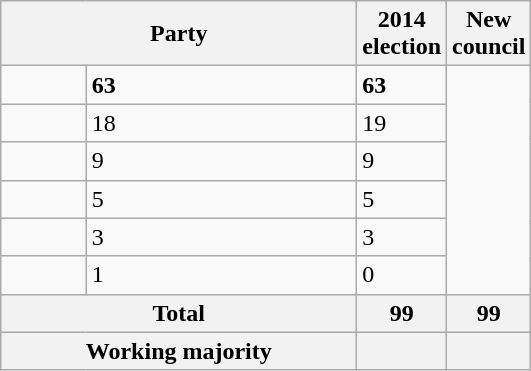<table class="wikitable">
<tr>
<th valign=centre colspan="2" style="width: 230px">Party</th>
<th valign=top style="width: 30px">2014 election</th>
<th valign=top style="width: 30px">New council</th>
</tr>
<tr>
<td></td>
<td><strong>63</strong></td>
<td><strong>63</strong></td>
</tr>
<tr>
<td></td>
<td>18</td>
<td>19</td>
</tr>
<tr>
<td></td>
<td>9</td>
<td>9</td>
</tr>
<tr>
<td></td>
<td>5</td>
<td>5</td>
</tr>
<tr>
<td></td>
<td>3</td>
<td>3</td>
</tr>
<tr>
<td></td>
<td>1</td>
<td>0</td>
</tr>
<tr>
<th colspan=2>Total</th>
<th style="text-align: center">99</th>
<th colspan=3>99</th>
</tr>
<tr>
<th colspan=2>Working majority</th>
<th></th>
<th></th>
</tr>
</table>
